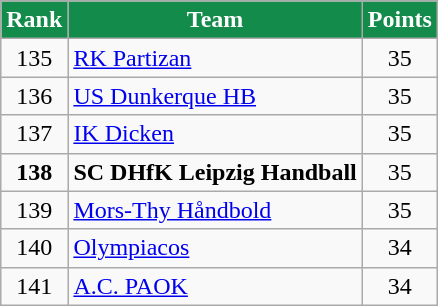<table class="wikitable" style="text-align: center">
<tr>
<th style="color:#FFFFFF; background:#138B4A">Rank</th>
<th style="color:#FFFFFF; background:#138B4A">Team</th>
<th style="color:#FFFFFF; background:#138B4A">Points</th>
</tr>
<tr>
<td>135</td>
<td align=left> <a href='#'>RK Partizan</a></td>
<td>35</td>
</tr>
<tr>
<td>136</td>
<td align=left> <a href='#'>US Dunkerque HB</a></td>
<td>35</td>
</tr>
<tr>
<td>137</td>
<td align=left> <a href='#'>IK Dicken</a></td>
<td>35</td>
</tr>
<tr>
<td><strong>138</strong></td>
<td align=left> <strong>SC DHfK Leipzig Handball</strong></td>
<td>35</td>
</tr>
<tr>
<td>139</td>
<td align=left> <a href='#'>Mors-Thy Håndbold</a></td>
<td>35</td>
</tr>
<tr>
<td>140</td>
<td align=left> <a href='#'>Olympiacos</a></td>
<td>34</td>
</tr>
<tr>
<td>141</td>
<td align=left> <a href='#'>A.C. PAOK</a></td>
<td>34</td>
</tr>
</table>
